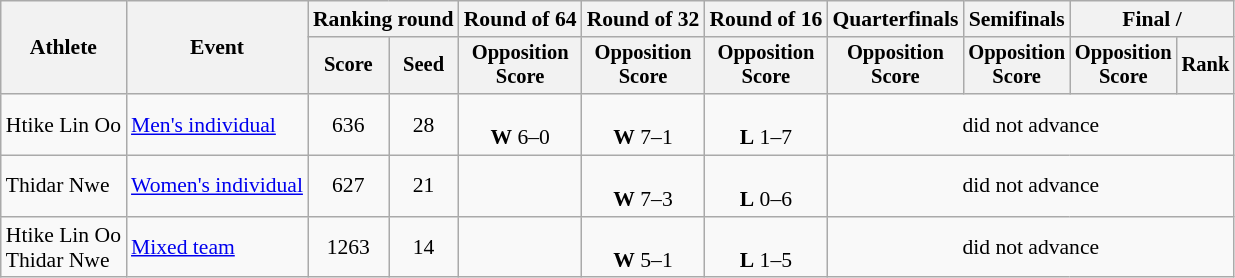<table class="wikitable" style="font-size:90%; text-align:center;">
<tr>
<th rowspan="2">Athlete</th>
<th rowspan="2">Event</th>
<th colspan="2">Ranking round</th>
<th>Round of 64</th>
<th>Round of 32</th>
<th>Round of 16</th>
<th>Quarterfinals</th>
<th>Semifinals</th>
<th colspan=2>Final / </th>
</tr>
<tr style=font-size:95%>
<th>Score</th>
<th>Seed</th>
<th>Opposition<br>Score</th>
<th>Opposition<br>Score</th>
<th>Opposition<br>Score</th>
<th>Opposition<br>Score</th>
<th>Opposition<br>Score</th>
<th>Opposition<br>Score</th>
<th>Rank</th>
</tr>
<tr>
<td align=left>Htike Lin Oo</td>
<td align=left><a href='#'>Men's individual</a></td>
<td>636</td>
<td>28</td>
<td><br><strong>W</strong> 6–0</td>
<td><br><strong>W</strong> 7–1</td>
<td><br><strong>L</strong> 1–7</td>
<td colspan=4>did not advance</td>
</tr>
<tr>
<td align=left>Thidar Nwe</td>
<td align=left><a href='#'>Women's individual</a></td>
<td>627</td>
<td>21</td>
<td></td>
<td><br><strong>W</strong> 7–3</td>
<td><br><strong>L</strong> 0–6</td>
<td colspan=4>did not advance</td>
</tr>
<tr>
<td align=left>Htike Lin Oo<br>Thidar Nwe</td>
<td align=left><a href='#'>Mixed team</a></td>
<td>1263</td>
<td>14</td>
<td></td>
<td><br><strong>W</strong> 5–1</td>
<td><br><strong>L</strong> 1–5</td>
<td colspan=4>did not advance</td>
</tr>
</table>
